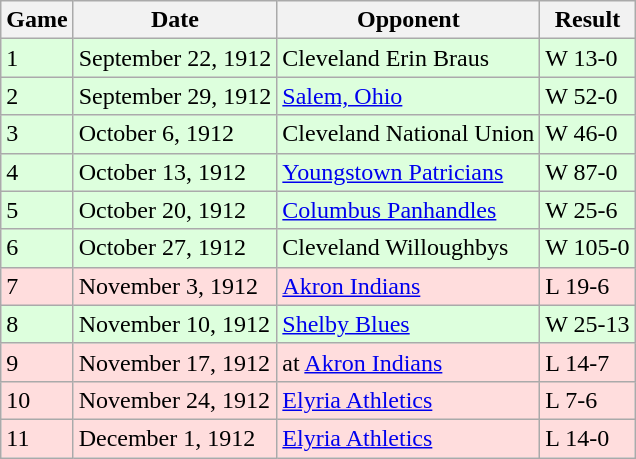<table class="wikitable">
<tr>
<th>Game</th>
<th>Date</th>
<th>Opponent</th>
<th>Result</th>
</tr>
<tr style="background: #ddffdd;">
<td>1</td>
<td>September 22, 1912</td>
<td>Cleveland Erin Braus</td>
<td>W 13-0</td>
</tr>
<tr style="background: #ddffdd;">
<td>2</td>
<td>September 29, 1912</td>
<td><a href='#'>Salem, Ohio</a></td>
<td>W 52-0</td>
</tr>
<tr style="background: #ddffdd;">
<td>3</td>
<td>October 6, 1912</td>
<td>Cleveland National Union</td>
<td>W 46-0</td>
</tr>
<tr style="background: #ddffdd;">
<td>4</td>
<td>October 13, 1912</td>
<td><a href='#'>Youngstown Patricians</a></td>
<td>W 87-0</td>
</tr>
<tr style="background: #ddffdd;">
<td>5</td>
<td>October 20, 1912</td>
<td><a href='#'>Columbus Panhandles</a></td>
<td>W 25-6</td>
</tr>
<tr style="background: #ddffdd;">
<td>6</td>
<td>October 27, 1912</td>
<td>Cleveland Willoughbys</td>
<td>W 105-0</td>
</tr>
<tr style="background: #ffdddd;">
<td>7</td>
<td>November 3, 1912</td>
<td><a href='#'>Akron Indians</a></td>
<td>L 19-6</td>
</tr>
<tr style="background: #ddffdd;">
<td>8</td>
<td>November 10, 1912</td>
<td><a href='#'>Shelby Blues</a></td>
<td>W 25-13</td>
</tr>
<tr style="background: #ffdddd;">
<td>9</td>
<td>November 17, 1912</td>
<td>at <a href='#'>Akron Indians</a></td>
<td>L 14-7</td>
</tr>
<tr style="background: #ffdddd;">
<td>10</td>
<td>November 24, 1912</td>
<td><a href='#'>Elyria Athletics</a></td>
<td>L 7-6</td>
</tr>
<tr style="background: #ffdddd;">
<td>11</td>
<td>December 1, 1912</td>
<td><a href='#'>Elyria Athletics</a></td>
<td>L 14-0</td>
</tr>
</table>
